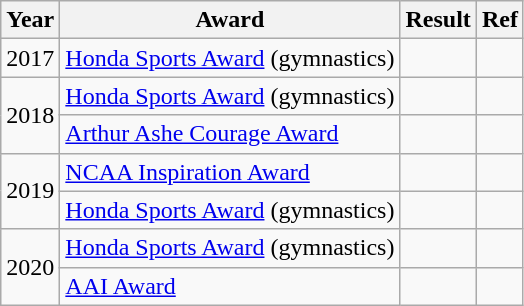<table class="wikitable">
<tr>
<th>Year</th>
<th>Award</th>
<th>Result</th>
<th>Ref</th>
</tr>
<tr>
<td>2017</td>
<td><a href='#'>Honda Sports Award</a> (gymnastics)</td>
<td></td>
<td></td>
</tr>
<tr>
<td rowspan="2">2018</td>
<td><a href='#'>Honda Sports Award</a> (gymnastics)</td>
<td></td>
<td></td>
</tr>
<tr>
<td><a href='#'>Arthur Ashe Courage Award</a></td>
<td></td>
<td></td>
</tr>
<tr>
<td rowspan="2">2019</td>
<td><a href='#'>NCAA Inspiration Award</a></td>
<td></td>
<td></td>
</tr>
<tr>
<td><a href='#'>Honda Sports Award</a> (gymnastics)</td>
<td></td>
<td></td>
</tr>
<tr>
<td rowspan="2">2020</td>
<td><a href='#'>Honda Sports Award</a> (gymnastics)</td>
<td></td>
<td></td>
</tr>
<tr>
<td><a href='#'>AAI Award</a></td>
<td></td>
<td></td>
</tr>
</table>
